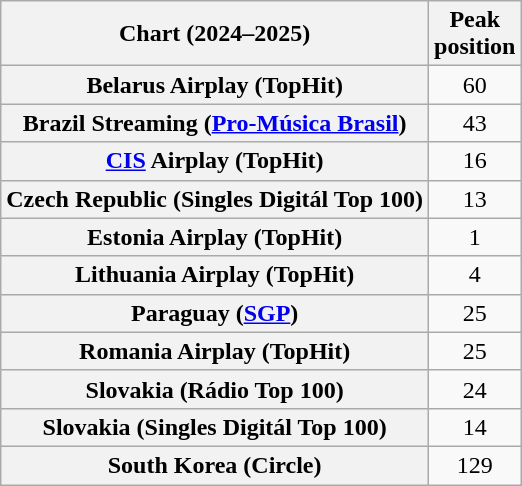<table class="wikitable plainrowheaders sortable" style="text-align:center">
<tr>
<th scope="col">Chart (2024–2025)</th>
<th scope="col">Peak<br>position</th>
</tr>
<tr>
<th scope="row">Belarus Airplay (TopHit)</th>
<td>60</td>
</tr>
<tr>
<th scope="row">Brazil Streaming (<a href='#'>Pro-Música Brasil</a>)</th>
<td>43</td>
</tr>
<tr>
<th scope="row"><a href='#'>CIS</a> Airplay (TopHit)</th>
<td>16</td>
</tr>
<tr>
<th scope="row">Czech Republic (Singles Digitál Top 100)</th>
<td>13</td>
</tr>
<tr>
<th scope="row">Estonia Airplay (TopHit)</th>
<td>1</td>
</tr>
<tr>
<th scope="row">Lithuania Airplay (TopHit)</th>
<td>4</td>
</tr>
<tr>
<th scope="row">Paraguay (<a href='#'>SGP</a>)</th>
<td>25</td>
</tr>
<tr>
<th scope="row">Romania Airplay (TopHit)</th>
<td>25</td>
</tr>
<tr>
<th scope="row">Slovakia (Rádio Top 100)</th>
<td>24</td>
</tr>
<tr>
<th scope="row">Slovakia (Singles Digitál Top 100)</th>
<td>14</td>
</tr>
<tr>
<th scope="row">South Korea (Circle)</th>
<td>129</td>
</tr>
</table>
